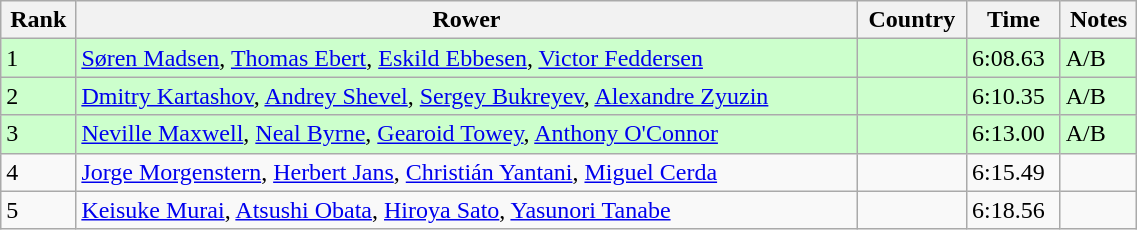<table class="wikitable sortable" width=60%>
<tr>
<th>Rank</th>
<th>Rower</th>
<th>Country</th>
<th>Time</th>
<th>Notes</th>
</tr>
<tr bgcolor=ccffcc>
<td>1</td>
<td><a href='#'>Søren Madsen</a>, <a href='#'>Thomas Ebert</a>, <a href='#'>Eskild Ebbesen</a>, <a href='#'>Victor Feddersen</a></td>
<td></td>
<td>6:08.63</td>
<td>A/B</td>
</tr>
<tr bgcolor=ccffcc>
<td>2</td>
<td><a href='#'>Dmitry Kartashov</a>, <a href='#'>Andrey Shevel</a>, <a href='#'>Sergey Bukreyev</a>, <a href='#'>Alexandre Zyuzin</a></td>
<td></td>
<td>6:10.35</td>
<td>A/B</td>
</tr>
<tr bgcolor=ccffcc>
<td>3</td>
<td><a href='#'>Neville Maxwell</a>, <a href='#'>Neal Byrne</a>, <a href='#'>Gearoid Towey</a>, <a href='#'>Anthony O'Connor</a></td>
<td></td>
<td>6:13.00</td>
<td>A/B</td>
</tr>
<tr>
<td>4</td>
<td><a href='#'>Jorge Morgenstern</a>, <a href='#'>Herbert Jans</a>, <a href='#'>Christián Yantani</a>, <a href='#'>Miguel Cerda</a></td>
<td></td>
<td>6:15.49</td>
<td></td>
</tr>
<tr>
<td>5</td>
<td><a href='#'>Keisuke Murai</a>, <a href='#'>Atsushi Obata</a>, <a href='#'>Hiroya Sato</a>, <a href='#'>Yasunori Tanabe</a></td>
<td></td>
<td>6:18.56</td>
<td></td>
</tr>
</table>
